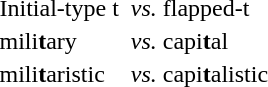<table>
<tr>
<td>Initial-type t</td>
<td></td>
<td><em>vs.</em></td>
<td>flapped-t</td>
<td></td>
</tr>
<tr>
<td>mili<strong>t</strong>ary</td>
<td></td>
<td><em>vs.</em></td>
<td>capi<strong>t</strong>al</td>
<td></td>
</tr>
<tr>
<td>mili<strong>t</strong>aristic</td>
<td></td>
<td><em>vs.</em></td>
<td>capi<strong>t</strong>alistic</td>
<td></td>
</tr>
</table>
